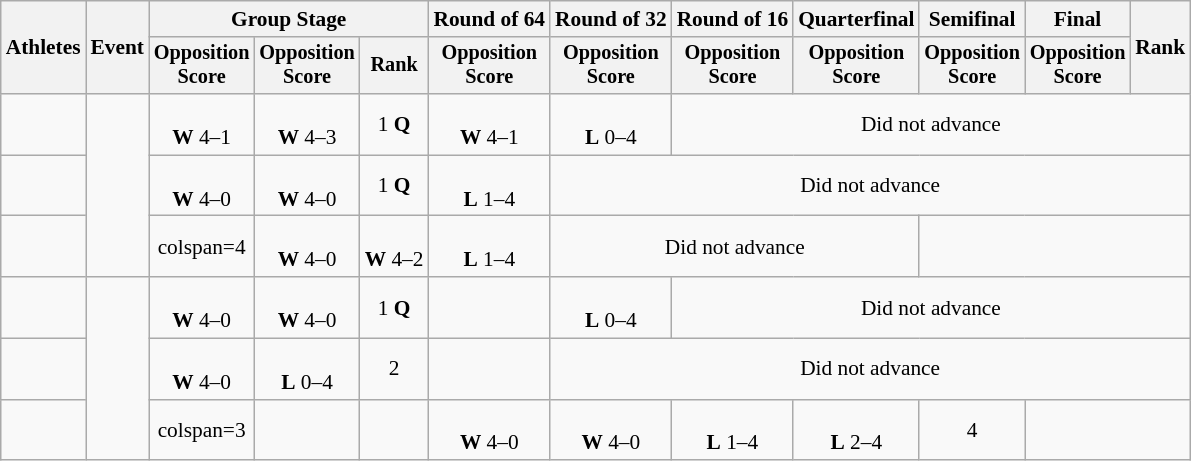<table class="wikitable" style="font-size:89%">
<tr>
<th rowspan=2>Athletes</th>
<th rowspan=2>Event</th>
<th colspan=3>Group Stage</th>
<th>Round of 64</th>
<th>Round of 32</th>
<th>Round of 16</th>
<th>Quarterfinal</th>
<th>Semifinal</th>
<th>Final</th>
<th rowspan=2>Rank</th>
</tr>
<tr style="font-size:95%">
<th>Opposition<br>Score</th>
<th>Opposition<br>Score</th>
<th>Rank</th>
<th>Opposition<br>Score</th>
<th>Opposition<br>Score</th>
<th>Opposition<br>Score</th>
<th>Opposition<br>Score</th>
<th>Opposition<br>Score</th>
<th>Opposition<br>Score</th>
</tr>
<tr align=center>
<td align=left></td>
<td align=left rowspan=3></td>
<td><br><strong>W</strong> 4–1</td>
<td><br><strong>W</strong> 4–3</td>
<td>1 <strong>Q</strong></td>
<td><br><strong>W</strong> 4–1</td>
<td><br><strong>L</strong> 0–4</td>
<td colspan=5>Did not advance</td>
</tr>
<tr align=center>
<td align=left></td>
<td><br><strong>W</strong> 4–0</td>
<td><br><strong>W</strong> 4–0</td>
<td>1 <strong>Q</strong></td>
<td><br><strong>L</strong> 1–4</td>
<td colspan=6>Did not advance</td>
</tr>
<tr align=center>
<td align=left></td>
<td>colspan=4 </td>
<td><br><strong>W</strong> 4–0</td>
<td><br><strong>W</strong> 4–2</td>
<td><br><strong>L</strong> 1–4</td>
<td colspan=3>Did not advance</td>
</tr>
<tr align=center>
<td align=left></td>
<td align=left rowspan=3></td>
<td><br><strong>W</strong> 4–0</td>
<td><br><strong>W</strong> 4–0</td>
<td>1 <strong>Q</strong></td>
<td></td>
<td><br><strong>L</strong> 0–4</td>
<td colspan=5>Did not advance</td>
</tr>
<tr align=center>
<td align=left></td>
<td><br><strong>W</strong> 4–0</td>
<td><br><strong>L</strong> 0–4</td>
<td>2</td>
<td></td>
<td colspan=6>Did not advance</td>
</tr>
<tr align=center>
<td align=left></td>
<td>colspan=3 </td>
<td></td>
<td></td>
<td><br><strong>W</strong> 4–0</td>
<td><br><strong>W</strong> 4–0</td>
<td><br><strong>L</strong> 1–4</td>
<td><br><strong>L</strong> 2–4</td>
<td>4</td>
</tr>
</table>
